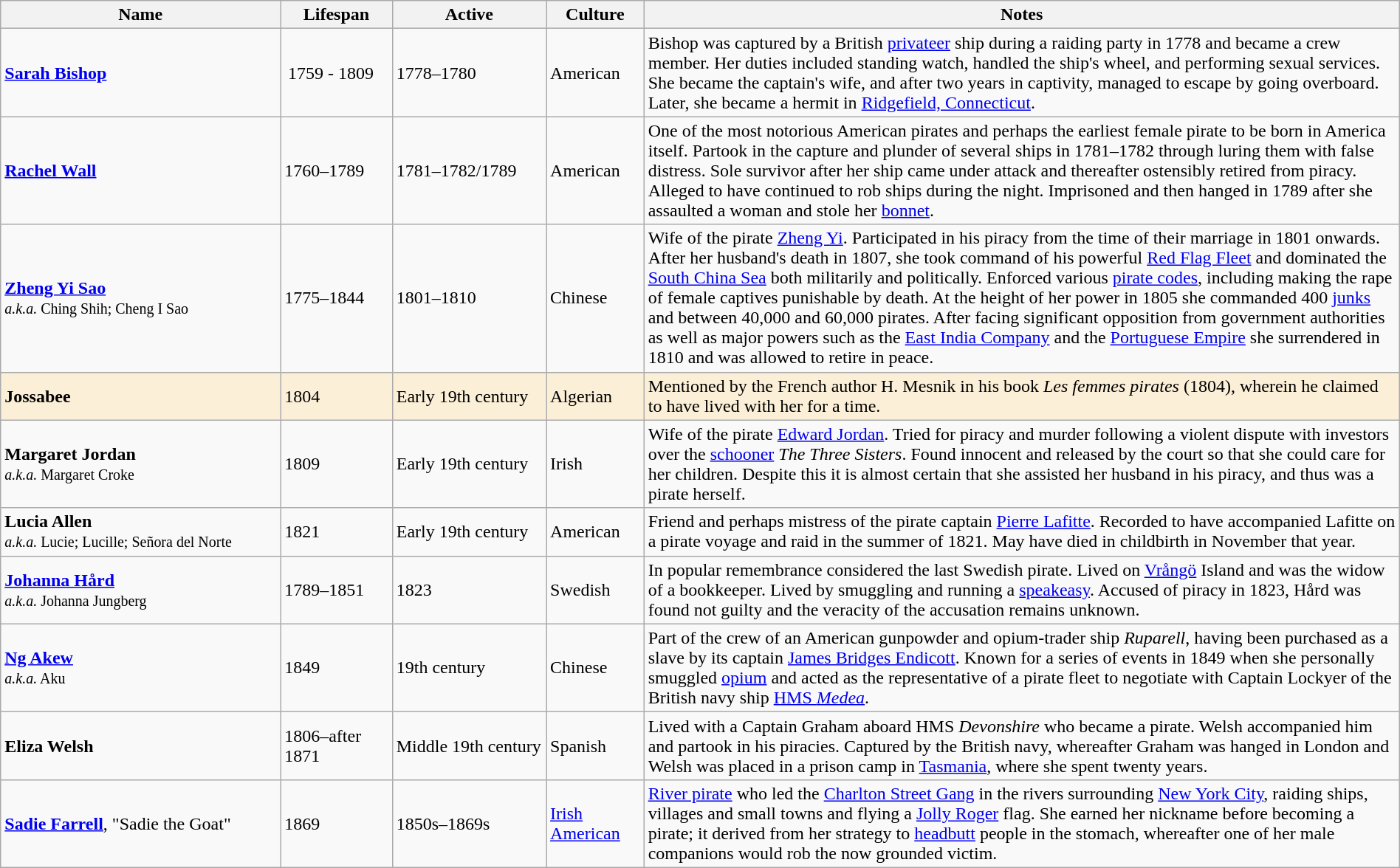<table class="wikitable" style="text-align:left; width:100%;">
<tr>
<th width="20%">Name</th>
<th width="8%">Lifespan</th>
<th width="11%">Active</th>
<th width="7%">Culture</th>
<th width="54%">Notes</th>
</tr>
<tr>
<td><strong><a href='#'>Sarah Bishop</a></strong></td>
<td> 1759 -  1809</td>
<td>1778–1780</td>
<td>American</td>
<td>Bishop was captured by a British <a href='#'>privateer</a> ship during a raiding party in 1778 and became a crew member. Her duties included standing watch, handled the ship's wheel, and performing sexual services. She became the captain's wife, and after two years in captivity, managed to escape by going overboard. Later, she became a hermit in <a href='#'>Ridgefield, Connecticut</a>.</td>
</tr>
<tr>
<td><strong><a href='#'>Rachel Wall</a></strong></td>
<td> 1760–1789</td>
<td>1781–1782/1789</td>
<td>American</td>
<td>One of the most notorious American pirates and perhaps the earliest female pirate to be born in America itself. Partook in the capture and plunder of several ships in 1781–1782 through luring them with false distress. Sole survivor after her ship came under attack and thereafter ostensibly retired from piracy. Alleged to have continued to rob ships during the night. Imprisoned and then hanged in 1789 after she assaulted a woman and stole her <a href='#'>bonnet</a>.</td>
</tr>
<tr>
<td><strong><a href='#'>Zheng Yi Sao</a></strong><br><small><em>a.k.a.</em> Ching Shih; Cheng I Sao</small></td>
<td>1775–1844</td>
<td>1801–1810</td>
<td>Chinese</td>
<td>Wife of the pirate <a href='#'>Zheng Yi</a>. Participated in his piracy from the time of their marriage in 1801 onwards. After her husband's death in 1807, she took command of his powerful <a href='#'>Red Flag Fleet</a> and dominated the <a href='#'>South China Sea</a> both militarily and politically. Enforced various <a href='#'>pirate codes</a>, including making the rape of female captives punishable by death. At the height of her power in 1805 she commanded 400 <a href='#'>junks</a> and between 40,000 and 60,000 pirates. After facing significant opposition from government authorities as well as major powers such as the <a href='#'>East India Company</a> and the <a href='#'>Portuguese Empire</a> she surrendered in 1810 and was allowed to retire in peace.</td>
</tr>
<tr>
<td style="background:#fcefd7;"><strong>Jossabee</strong></td>
<td style="background:#fcefd7;"> 1804</td>
<td style="background:#fcefd7;">Early 19th century</td>
<td style="background:#fcefd7;">Algerian</td>
<td style="background:#fcefd7;">Mentioned by the French author H. Mesnik in his book <em>Les femmes pirates</em> (1804), wherein he claimed to have lived with her for a time.</td>
</tr>
<tr>
<td><strong>Margaret Jordan</strong><br><small><em>a.k.a.</em> Margaret Croke</small></td>
<td> 1809</td>
<td>Early 19th century</td>
<td>Irish</td>
<td>Wife of the pirate <a href='#'>Edward Jordan</a>. Tried for piracy and murder following a violent dispute with investors over the <a href='#'>schooner</a> <em>The Three Sisters</em>. Found innocent and released by the court so that she could care for her children. Despite this it is almost certain that she assisted her husband in his piracy, and thus was a pirate herself.</td>
</tr>
<tr>
<td><strong>Lucia Allen</strong><br><small><em>a.k.a.</em> Lucie; Lucille; Señora del Norte</small></td>
<td> 1821</td>
<td>Early 19th century</td>
<td>American</td>
<td>Friend and perhaps mistress of the pirate captain <a href='#'>Pierre Lafitte</a>. Recorded to have accompanied Lafitte on a pirate voyage and raid in the summer of 1821. May have died in childbirth in November that year.</td>
</tr>
<tr>
<td><strong><a href='#'>Johanna Hård</a></strong><br><small><em>a.k.a.</em> Johanna Jungberg</small></td>
<td>1789–1851</td>
<td>1823</td>
<td>Swedish</td>
<td>In popular remembrance considered the last Swedish pirate. Lived on <a href='#'>Vrångö</a> Island and was the widow of a bookkeeper. Lived by smuggling and running a <a href='#'>speakeasy</a>. Accused of piracy in 1823, Hård was found not guilty and the veracity of the accusation remains unknown.</td>
</tr>
<tr>
<td><strong><a href='#'>Ng Akew</a></strong><br><small><em>a.k.a.</em> Aku</small></td>
<td> 1849</td>
<td>19th century</td>
<td>Chinese</td>
<td>Part of the crew of an American gunpowder and opium-trader ship <em>Ruparell</em>, having been purchased as a slave by its captain <a href='#'>James Bridges Endicott</a>. Known for a series of events in 1849 when she personally smuggled <a href='#'>opium</a> and acted as the representative of a pirate fleet to negotiate with Captain Lockyer of the British navy ship <a href='#'>HMS <em>Medea</em></a>.</td>
</tr>
<tr>
<td><strong>Eliza Welsh</strong></td>
<td>1806–after 1871</td>
<td>Middle 19th century</td>
<td>Spanish</td>
<td>Lived with a Captain Graham aboard HMS <em>Devonshire</em> who became a pirate. Welsh accompanied him and partook in his piracies. Captured by the British navy, whereafter Graham was hanged in London and Welsh was placed in a prison camp in <a href='#'>Tasmania</a>, where she spent twenty years.</td>
</tr>
<tr>
<td><strong><a href='#'>Sadie Farrell</a></strong>, "Sadie the Goat"</td>
<td> 1869</td>
<td>1850s–1869s</td>
<td><a href='#'>Irish American</a></td>
<td><a href='#'>River pirate</a> who led the <a href='#'>Charlton Street Gang</a> in the rivers surrounding <a href='#'>New York City</a>, raiding ships, villages and small towns and flying a <a href='#'>Jolly Roger</a> flag. She earned her nickname before becoming a pirate; it derived from her strategy to <a href='#'>headbutt</a> people in the stomach, whereafter one of her male companions would rob the now grounded victim.</td>
</tr>
</table>
